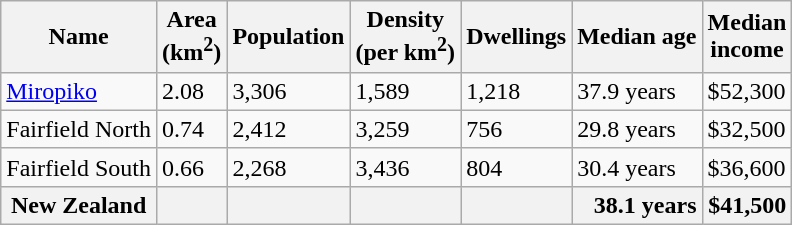<table class="wikitable defaultright col1left">
<tr>
<th>Name</th>
<th>Area<br>(km<sup>2</sup>)</th>
<th>Population</th>
<th>Density<br>(per km<sup>2</sup>)</th>
<th>Dwellings</th>
<th>Median age</th>
<th>Median<br>income</th>
</tr>
<tr>
<td><a href='#'>Miropiko</a></td>
<td>2.08</td>
<td>3,306</td>
<td>1,589</td>
<td>1,218</td>
<td>37.9 years</td>
<td>$52,300</td>
</tr>
<tr>
<td>Fairfield North</td>
<td>0.74</td>
<td>2,412</td>
<td>3,259</td>
<td>756</td>
<td>29.8 years</td>
<td>$32,500</td>
</tr>
<tr>
<td>Fairfield South</td>
<td>0.66</td>
<td>2,268</td>
<td>3,436</td>
<td>804</td>
<td>30.4 years</td>
<td>$36,600</td>
</tr>
<tr>
<th>New Zealand</th>
<th></th>
<th></th>
<th></th>
<th></th>
<th style="text-align:right;">38.1 years</th>
<th style="text-align:right;">$41,500</th>
</tr>
</table>
